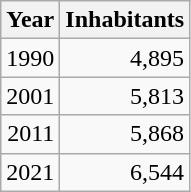<table cellspacing="0" cellpadding="0">
<tr>
<td valign="top"><br><table class="wikitable sortable zebra hintergrundfarbe5">
<tr>
<th>Year</th>
<th>Inhabitants</th>
</tr>
<tr align="right">
<td>1990</td>
<td>4,895</td>
</tr>
<tr align="right">
<td>2001</td>
<td>5,813</td>
</tr>
<tr align="right">
<td>2011</td>
<td>5,868</td>
</tr>
<tr align="right">
<td>2021</td>
<td>6,544</td>
</tr>
</table>
</td>
</tr>
</table>
